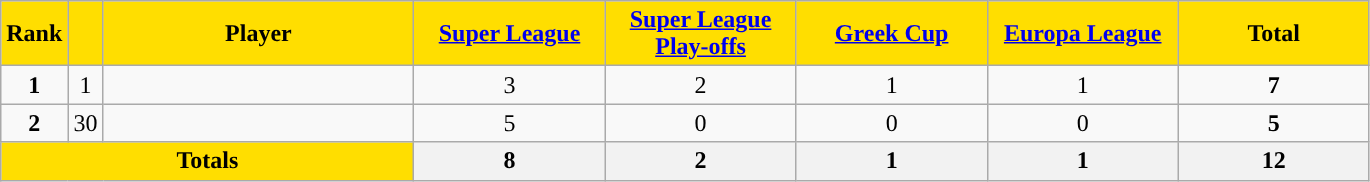<table class="wikitable sortable" style="text-align:center">
<tr>
<th style="background:#FFDE00">Rank</th>
<th style="background:#FFDE00"></th>
<th width=200 style="background:#FFDE00">Player</th>
<th width=120 style="background:#FFDE00"><a href='#'>Super League</a></th>
<th width=120 style="background:#FFDE00"><a href='#'>Super League Play-offs</a></th>
<th width=120 style="background:#FFDE00"><a href='#'>Greek Cup</a></th>
<th width=120 style="background:#FFDE00"><a href='#'>Europa League</a></th>
<th width=120 style="background:#FFDE00">Total</th>
</tr>
<tr>
<td><strong>1</strong></td>
<td>1</td>
<td align=left></td>
<td>3</td>
<td>2</td>
<td>1</td>
<td>1</td>
<td><strong>7</strong></td>
</tr>
<tr>
<td><strong>2</strong></td>
<td>30</td>
<td align=left></td>
<td>5</td>
<td>0</td>
<td>0</td>
<td>0</td>
<td><strong>5</strong></td>
</tr>
<tr class="sortbottom">
<th colspan=3 style="background:#FFDE00"><strong>Totals</strong></th>
<th><strong> 8</strong></th>
<th><strong> 2</strong></th>
<th><strong> 1</strong></th>
<th><strong> 1</strong></th>
<th><strong>12</strong></th>
</tr>
</table>
